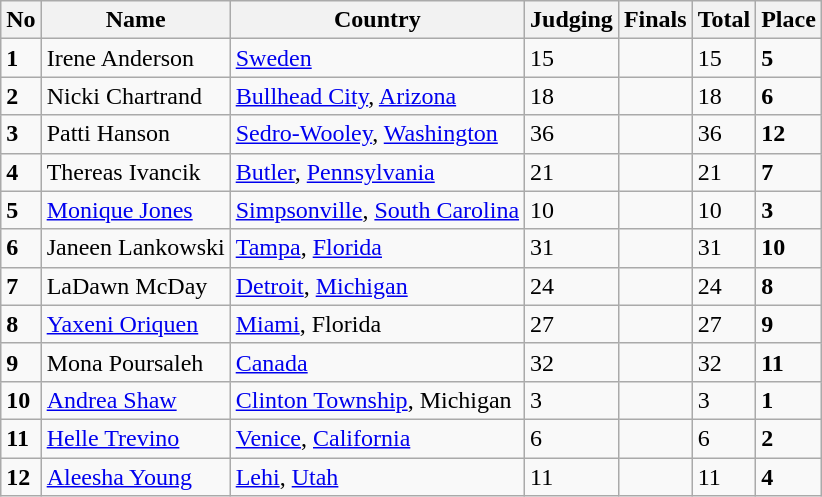<table class="wikitable">
<tr>
<th>No</th>
<th>Name</th>
<th>Country</th>
<th>Judging</th>
<th>Finals</th>
<th>Total</th>
<th>Place</th>
</tr>
<tr>
<td><strong>1</strong></td>
<td>Irene Anderson</td>
<td> <a href='#'>Sweden</a></td>
<td>15</td>
<td></td>
<td>15</td>
<td><strong>5</strong></td>
</tr>
<tr>
<td><strong>2</strong></td>
<td>Nicki Chartrand</td>
<td> <a href='#'>Bullhead City</a>, <a href='#'>Arizona</a></td>
<td>18</td>
<td></td>
<td>18</td>
<td><strong>6</strong></td>
</tr>
<tr>
<td><strong>3</strong></td>
<td>Patti Hanson</td>
<td> <a href='#'>Sedro-Wooley</a>, <a href='#'>Washington</a></td>
<td>36</td>
<td></td>
<td>36</td>
<td><strong>12</strong></td>
</tr>
<tr>
<td><strong>4</strong></td>
<td>Thereas Ivancik</td>
<td> <a href='#'>Butler</a>, <a href='#'>Pennsylvania</a></td>
<td>21</td>
<td></td>
<td>21</td>
<td><strong>7</strong></td>
</tr>
<tr>
<td><strong>5</strong></td>
<td><a href='#'>Monique Jones</a></td>
<td> <a href='#'>Simpsonville</a>, <a href='#'>South Carolina</a></td>
<td>10</td>
<td></td>
<td>10</td>
<td><strong>3</strong></td>
</tr>
<tr>
<td><strong>6</strong></td>
<td>Janeen Lankowski</td>
<td> <a href='#'>Tampa</a>, <a href='#'>Florida</a></td>
<td>31</td>
<td></td>
<td>31</td>
<td><strong>10</strong></td>
</tr>
<tr>
<td><strong>7</strong></td>
<td>LaDawn McDay</td>
<td> <a href='#'>Detroit</a>, <a href='#'>Michigan</a></td>
<td>24</td>
<td></td>
<td>24</td>
<td><strong>8</strong></td>
</tr>
<tr>
<td><strong>8</strong></td>
<td><a href='#'>Yaxeni Oriquen</a></td>
<td> <a href='#'>Miami</a>, Florida</td>
<td>27</td>
<td></td>
<td>27</td>
<td><strong>9</strong></td>
</tr>
<tr>
<td><strong>9</strong></td>
<td>Mona Poursaleh</td>
<td> <a href='#'>Canada</a></td>
<td>32</td>
<td></td>
<td>32</td>
<td><strong>11</strong></td>
</tr>
<tr>
<td><strong>10</strong></td>
<td><a href='#'>Andrea Shaw</a></td>
<td> <a href='#'>Clinton Township</a>, Michigan</td>
<td>3</td>
<td></td>
<td>3</td>
<td><strong>1</strong></td>
</tr>
<tr>
<td><strong>11</strong></td>
<td><a href='#'>Helle Trevino</a></td>
<td> <a href='#'>Venice</a>, <a href='#'>California</a></td>
<td>6</td>
<td></td>
<td>6</td>
<td><strong>2</strong></td>
</tr>
<tr>
<td><strong>12</strong></td>
<td><a href='#'>Aleesha Young</a></td>
<td> <a href='#'>Lehi</a>, <a href='#'>Utah</a></td>
<td>11</td>
<td></td>
<td>11</td>
<td><strong>4</strong></td>
</tr>
</table>
